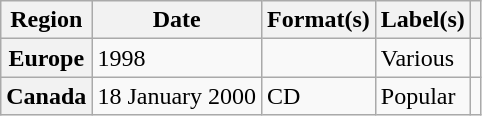<table class="wikitable plainrowheaders">
<tr>
<th scope="col">Region</th>
<th scope="col">Date</th>
<th scope="col">Format(s)</th>
<th scope="col">Label(s)</th>
<th scope="col"></th>
</tr>
<tr>
<th scope="row">Europe</th>
<td>1998</td>
<td></td>
<td>Various</td>
<td></td>
</tr>
<tr>
<th scope="row">Canada</th>
<td>18 January 2000</td>
<td>CD</td>
<td>Popular</td>
<td></td>
</tr>
</table>
